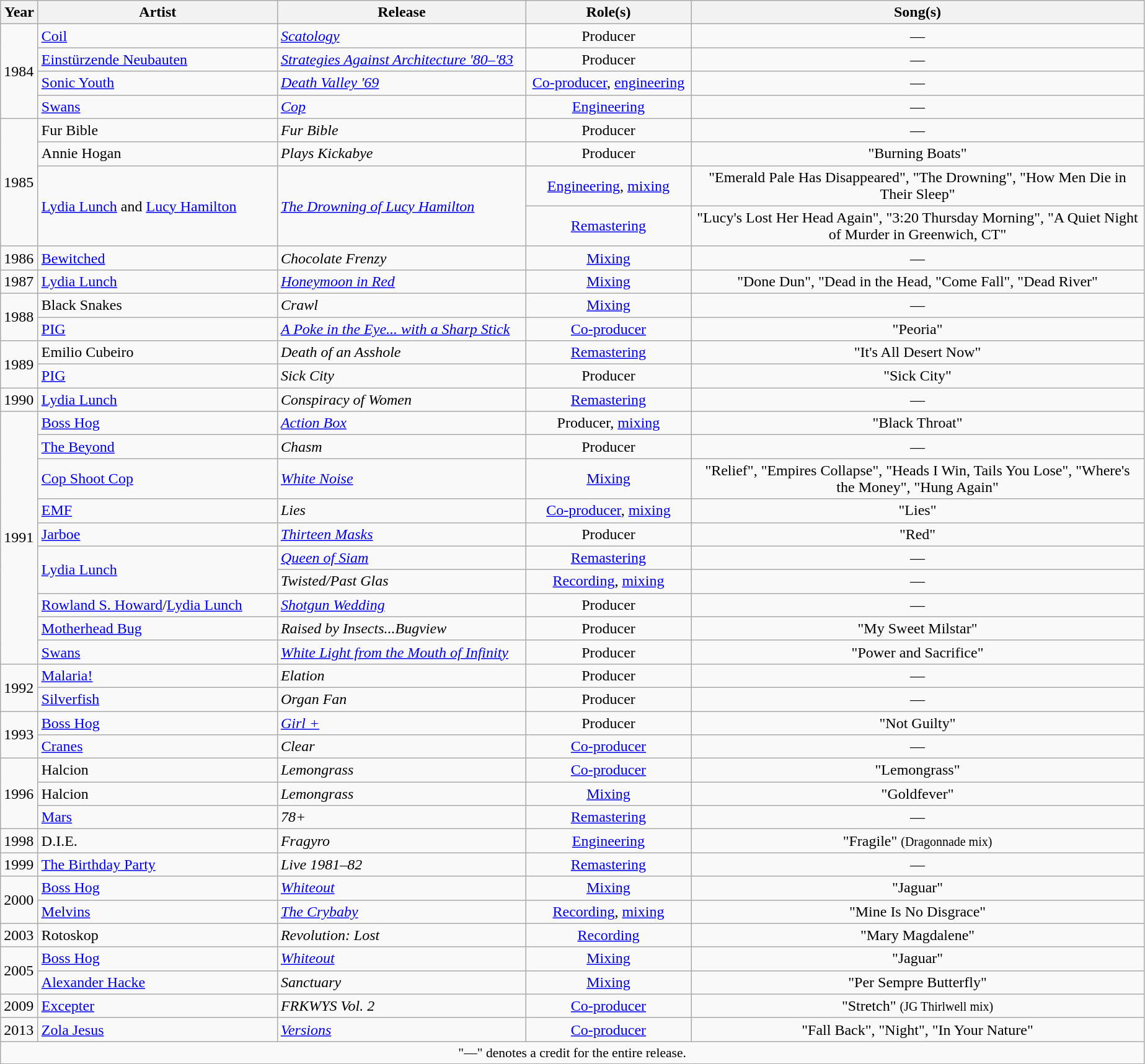<table class="wikitable sortable">
<tr>
<th width="33">Year</th>
<th width="250">Artist</th>
<th width="260">Release</th>
<th width="170">Role(s)</th>
<th width="480">Song(s)</th>
</tr>
<tr>
<td rowspan="4">1984</td>
<td><a href='#'>Coil</a></td>
<td><em><a href='#'>Scatology</a></em></td>
<td align="center">Producer</td>
<td align="center">—</td>
</tr>
<tr>
<td><a href='#'>Einstürzende Neubauten</a></td>
<td><em><a href='#'>Strategies Against Architecture '80–'83</a></em></td>
<td align="center">Producer</td>
<td align="center">—</td>
</tr>
<tr>
<td><a href='#'>Sonic Youth</a></td>
<td><em><a href='#'>Death Valley '69</a></em></td>
<td align="center"><a href='#'>Co-producer</a>, <a href='#'>engineering</a></td>
<td align="center">—</td>
</tr>
<tr>
<td><a href='#'>Swans</a></td>
<td><em><a href='#'>Cop</a></em></td>
<td align="center"><a href='#'>Engineering</a></td>
<td align="center">—</td>
</tr>
<tr>
<td rowspan="4">1985</td>
<td>Fur Bible</td>
<td><em>Fur Bible</em></td>
<td align="center">Producer</td>
<td align="center">—</td>
</tr>
<tr>
<td>Annie Hogan</td>
<td><em>Plays Kickabye</em></td>
<td align="center">Producer</td>
<td align="center">"Burning Boats"</td>
</tr>
<tr>
<td rowspan="2"><a href='#'>Lydia Lunch</a> and <a href='#'>Lucy Hamilton</a></td>
<td rowspan="2"><em><a href='#'>The Drowning of Lucy Hamilton</a></em></td>
<td align="center"><a href='#'>Engineering</a>, <a href='#'>mixing</a></td>
<td align="center">"Emerald Pale Has Disappeared", "The Drowning", "How Men Die in Their Sleep"</td>
</tr>
<tr>
<td align="center"><a href='#'>Remastering</a></td>
<td align="center">"Lucy's Lost Her Head Again", "3:20 Thursday Morning", "A Quiet Night of Murder in Greenwich, CT"</td>
</tr>
<tr>
<td>1986</td>
<td><a href='#'>Bewitched</a></td>
<td><em>Chocolate Frenzy</em></td>
<td align="center"><a href='#'>Mixing</a></td>
<td align="center">—</td>
</tr>
<tr>
<td>1987</td>
<td><a href='#'>Lydia Lunch</a></td>
<td><em><a href='#'>Honeymoon in Red</a></em></td>
<td align="center"><a href='#'>Mixing</a></td>
<td align="center">"Done Dun", "Dead in the Head, "Come Fall", "Dead River"</td>
</tr>
<tr>
<td rowspan="2">1988</td>
<td>Black Snakes</td>
<td><em>Crawl</em></td>
<td align="center"><a href='#'>Mixing</a></td>
<td align="center">—</td>
</tr>
<tr>
<td><a href='#'>PIG</a></td>
<td><em><a href='#'>A Poke in the Eye... with a Sharp Stick</a></em></td>
<td align="center"><a href='#'>Co-producer</a></td>
<td align="center">"Peoria"</td>
</tr>
<tr>
<td rowspan="2">1989</td>
<td>Emilio Cubeiro</td>
<td><em>Death of an Asshole</em></td>
<td align="center"><a href='#'>Remastering</a></td>
<td align="center">"It's All Desert Now"</td>
</tr>
<tr>
<td><a href='#'>PIG</a></td>
<td><em>Sick City</em></td>
<td align="center">Producer</td>
<td align="center">"Sick City"</td>
</tr>
<tr>
<td>1990</td>
<td><a href='#'>Lydia Lunch</a></td>
<td><em>Conspiracy of Women</em></td>
<td align="center"><a href='#'>Remastering</a></td>
<td align="center">—</td>
</tr>
<tr>
<td rowspan="10">1991</td>
<td><a href='#'>Boss Hog</a></td>
<td><em><a href='#'>Action Box</a></em></td>
<td align="center">Producer, <a href='#'>mixing</a></td>
<td align="center">"Black Throat"</td>
</tr>
<tr>
<td><a href='#'>The Beyond</a></td>
<td><em>Chasm</em></td>
<td align="center">Producer</td>
<td align="center">—</td>
</tr>
<tr>
<td><a href='#'>Cop Shoot Cop</a></td>
<td><em><a href='#'>White Noise</a></em></td>
<td align="center"><a href='#'>Mixing</a></td>
<td align="center">"Relief", "Empires Collapse", "Heads I Win, Tails You Lose", "Where's the Money", "Hung Again"</td>
</tr>
<tr>
<td><a href='#'>EMF</a></td>
<td><em>Lies</em></td>
<td align="center"><a href='#'>Co-producer</a>, <a href='#'>mixing</a></td>
<td align="center">"Lies"</td>
</tr>
<tr>
<td><a href='#'>Jarboe</a></td>
<td><em><a href='#'>Thirteen Masks</a></em></td>
<td align="center">Producer</td>
<td align="center">"Red"</td>
</tr>
<tr>
<td rowspan="2"><a href='#'>Lydia Lunch</a></td>
<td><em><a href='#'>Queen of Siam</a></em></td>
<td align="center"><a href='#'>Remastering</a></td>
<td align="center">—</td>
</tr>
<tr>
<td><em>Twisted/Past Glas</em></td>
<td align="center"><a href='#'>Recording</a>, <a href='#'>mixing</a></td>
<td align="center">—</td>
</tr>
<tr>
<td><a href='#'>Rowland S. Howard</a>/<a href='#'>Lydia Lunch</a></td>
<td><em><a href='#'>Shotgun Wedding</a></em></td>
<td align="center">Producer</td>
<td align="center">—</td>
</tr>
<tr>
<td><a href='#'>Motherhead Bug</a></td>
<td><em>Raised by Insects...Bugview</em></td>
<td align="center">Producer</td>
<td align="center">"My Sweet Milstar"</td>
</tr>
<tr>
<td><a href='#'>Swans</a></td>
<td><em><a href='#'>White Light from the Mouth of Infinity</a></em></td>
<td align="center">Producer</td>
<td align="center">"Power and Sacrifice"</td>
</tr>
<tr>
<td rowspan="2">1992</td>
<td><a href='#'>Malaria!</a></td>
<td><em>Elation</em></td>
<td align="center">Producer</td>
<td align="center">—</td>
</tr>
<tr>
<td><a href='#'>Silverfish</a></td>
<td><em>Organ Fan</em></td>
<td align="center">Producer</td>
<td align="center">—</td>
</tr>
<tr>
<td rowspan="2">1993</td>
<td><a href='#'>Boss Hog</a></td>
<td><em><a href='#'>Girl +</a></em></td>
<td align="center">Producer</td>
<td align="center">"Not Guilty"</td>
</tr>
<tr>
<td><a href='#'>Cranes</a></td>
<td><em>Clear</em></td>
<td align="center"><a href='#'>Co-producer</a></td>
<td align="center">—</td>
</tr>
<tr>
<td rowspan="3">1996</td>
<td>Halcion</td>
<td><em>Lemongrass</em></td>
<td align="center"><a href='#'>Co-producer</a></td>
<td align="center">"Lemongrass"</td>
</tr>
<tr>
<td>Halcion</td>
<td><em>Lemongrass</em></td>
<td align="center"><a href='#'>Mixing</a></td>
<td align="center">"Goldfever"</td>
</tr>
<tr>
<td><a href='#'>Mars</a></td>
<td><em>78+</em></td>
<td align="center"><a href='#'>Remastering</a></td>
<td align="center">—</td>
</tr>
<tr>
<td>1998</td>
<td>D.I.E.</td>
<td><em>Fragyro</em></td>
<td align="center"><a href='#'>Engineering</a></td>
<td align="center">"Fragile" <small>(Dragonnade mix)</small></td>
</tr>
<tr>
<td>1999</td>
<td><a href='#'>The Birthday Party</a></td>
<td><em>Live 1981–82</em></td>
<td align="center"><a href='#'>Remastering</a></td>
<td align="center">—</td>
</tr>
<tr>
<td rowspan="2">2000</td>
<td><a href='#'>Boss Hog</a></td>
<td><em><a href='#'>Whiteout</a></em></td>
<td align="center"><a href='#'>Mixing</a></td>
<td align="center">"Jaguar"</td>
</tr>
<tr>
<td><a href='#'>Melvins</a></td>
<td><em><a href='#'>The Crybaby</a></em></td>
<td align="center"><a href='#'>Recording</a>, <a href='#'>mixing</a></td>
<td align="center">"Mine Is No Disgrace"</td>
</tr>
<tr>
<td>2003</td>
<td>Rotoskop</td>
<td><em>Revolution: Lost</em></td>
<td align="center"><a href='#'>Recording</a></td>
<td align="center">"Mary Magdalene"</td>
</tr>
<tr>
<td rowspan="2">2005</td>
<td><a href='#'>Boss Hog</a></td>
<td><em><a href='#'>Whiteout</a></em></td>
<td align="center"><a href='#'>Mixing</a></td>
<td align="center">"Jaguar"</td>
</tr>
<tr>
<td><a href='#'>Alexander Hacke</a></td>
<td><em>Sanctuary</em></td>
<td align="center"><a href='#'>Mixing</a></td>
<td align="center">"Per Sempre Butterfly"</td>
</tr>
<tr>
<td>2009</td>
<td><a href='#'>Excepter</a></td>
<td><em>FRKWYS Vol. 2</em></td>
<td align="center"><a href='#'>Co-producer</a></td>
<td align="center">"Stretch" <small>(JG Thirlwell mix)</small></td>
</tr>
<tr>
<td>2013</td>
<td><a href='#'>Zola Jesus</a></td>
<td><em><a href='#'>Versions</a></em></td>
<td align="center"><a href='#'>Co-producer</a></td>
<td align="center">"Fall Back", "Night", "In Your Nature"</td>
</tr>
<tr>
<td align="center" colspan="5" style="font-size:90%">"—" denotes a credit for the entire release.</td>
</tr>
</table>
